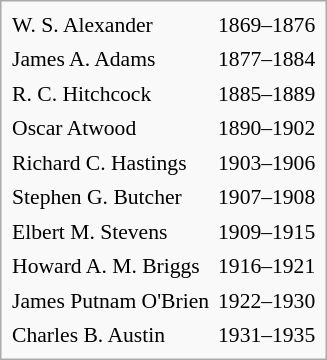<table class="infobox" cellpadding="2" cellspacing="2" style="font-size: 90%;">
<tr>
<td>W. S. Alexander</td>
<td>1869–1876</td>
</tr>
<tr>
<td>James A. Adams</td>
<td>1877–1884</td>
</tr>
<tr>
<td>R. C. Hitchcock</td>
<td>1885–1889</td>
</tr>
<tr>
<td>Oscar Atwood</td>
<td>1890–1902</td>
</tr>
<tr>
<td>Richard C. Hastings</td>
<td>1903–1906</td>
</tr>
<tr>
<td>Stephen G. Butcher</td>
<td>1907–1908</td>
</tr>
<tr>
<td>Elbert M. Stevens</td>
<td>1909–1915</td>
</tr>
<tr>
<td>Howard A. M. Briggs</td>
<td>1916–1921</td>
</tr>
<tr>
<td>James Putnam O'Brien</td>
<td>1922–1930</td>
</tr>
<tr>
<td>Charles B. Austin</td>
<td>1931–1935</td>
</tr>
</table>
